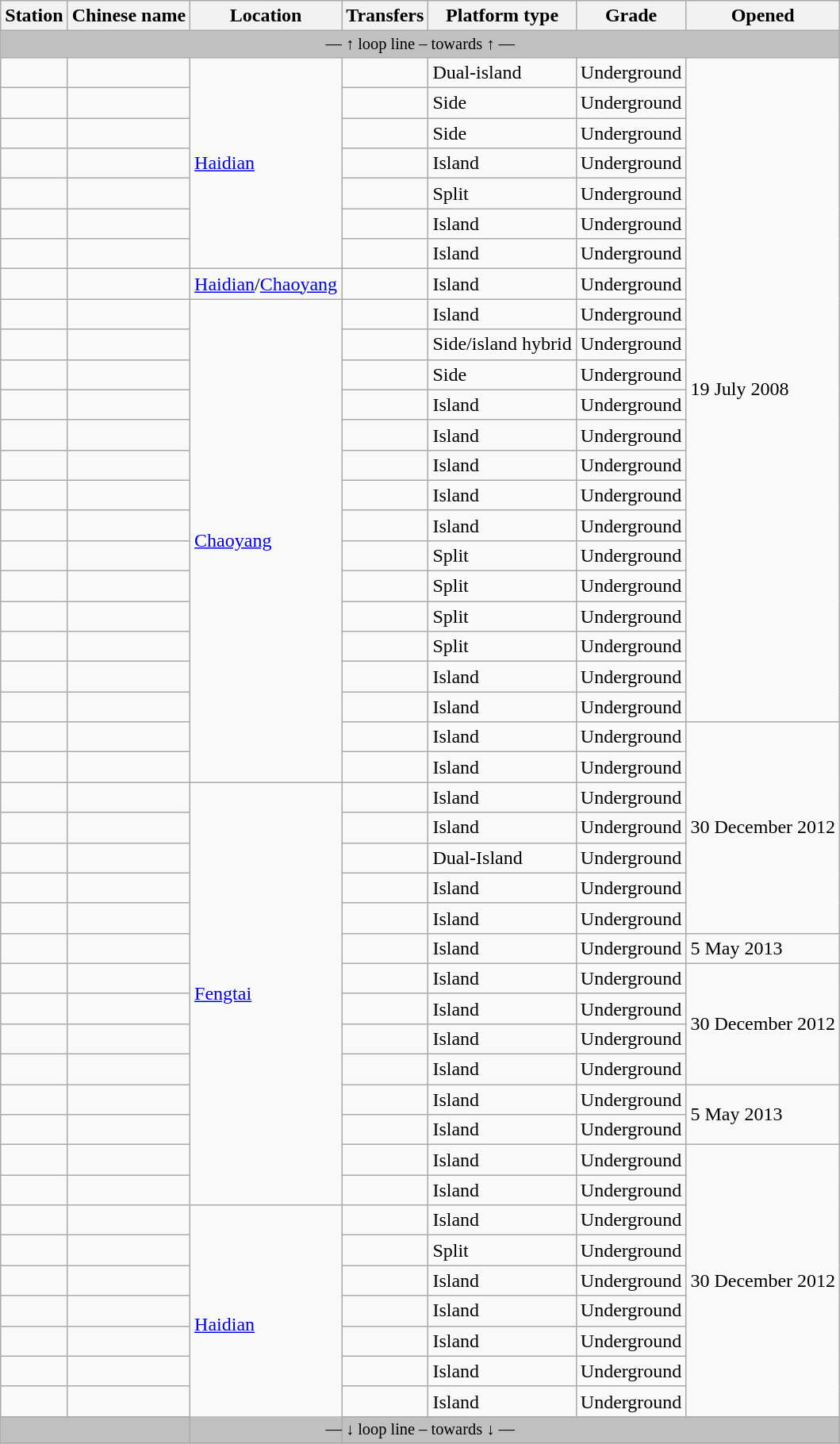<table class=wikitable>
<tr>
<th>Station</th>
<th>Chinese name</th>
<th>Location</th>
<th>Transfers</th>
<th>Platform type</th>
<th>Grade</th>
<th>Opened</th>
</tr>
<tr>
<td bgcolor=silver style=font-size:85% colspan=8 align=center>— ↑ loop line – towards  ↑ —</td>
</tr>
<tr>
<td></td>
<td><span></span></td>
<td rowspan=7><a href='#'>Haidian</a></td>
<td></td>
<td>Dual-island</td>
<td>Underground</td>
<td rowspan=22>19 July 2008</td>
</tr>
<tr>
<td></td>
<td><span></span></td>
<td></td>
<td>Side</td>
<td>Underground</td>
</tr>
<tr>
<td></td>
<td><span></span></td>
<td></td>
<td>Side</td>
<td>Underground</td>
</tr>
<tr>
<td></td>
<td><span></span></td>
<td></td>
<td>Island</td>
<td>Underground</td>
</tr>
<tr>
<td></td>
<td><span></span></td>
<td></td>
<td>Split</td>
<td>Underground</td>
</tr>
<tr>
<td></td>
<td><span></span></td>
<td></td>
<td>Island</td>
<td>Underground</td>
</tr>
<tr>
<td></td>
<td><span></span></td>
<td></td>
<td>Island</td>
<td>Underground</td>
</tr>
<tr>
<td></td>
<td><span></span></td>
<td><a href='#'>Haidian</a>/<a href='#'>Chaoyang</a></td>
<td></td>
<td>Island</td>
<td>Underground</td>
</tr>
<tr>
<td></td>
<td><span></span></td>
<td rowspan=16><a href='#'>Chaoyang</a></td>
<td></td>
<td>Island</td>
<td>Underground</td>
</tr>
<tr>
<td></td>
<td><span></span></td>
<td></td>
<td>Side/island hybrid</td>
<td>Underground</td>
</tr>
<tr>
<td></td>
<td><span></span></td>
<td></td>
<td>Side</td>
<td>Underground</td>
</tr>
<tr>
<td></td>
<td><span></span></td>
<td></td>
<td>Island</td>
<td>Underground</td>
</tr>
<tr>
<td></td>
<td><span></span></td>
<td></td>
<td>Island</td>
<td>Underground</td>
</tr>
<tr>
<td></td>
<td><span></span></td>
<td> </td>
<td>Island</td>
<td>Underground</td>
</tr>
<tr>
<td></td>
<td><span></span></td>
<td></td>
<td>Island</td>
<td>Underground</td>
</tr>
<tr>
<td></td>
<td><span></span></td>
<td></td>
<td>Island</td>
<td>Underground</td>
</tr>
<tr>
<td></td>
<td><span></span></td>
<td></td>
<td>Split</td>
<td>Underground</td>
</tr>
<tr>
<td></td>
<td><span></span></td>
<td></td>
<td>Split</td>
<td>Underground</td>
</tr>
<tr>
<td></td>
<td><span></span></td>
<td></td>
<td>Split</td>
<td>Underground</td>
</tr>
<tr>
<td></td>
<td><span></span></td>
<td></td>
<td>Split</td>
<td>Underground</td>
</tr>
<tr>
<td></td>
<td><span></span></td>
<td></td>
<td>Island</td>
<td>Underground</td>
</tr>
<tr>
<td></td>
<td><span></span></td>
<td></td>
<td>Island</td>
<td>Underground</td>
</tr>
<tr>
<td></td>
<td><span></span></td>
<td></td>
<td>Island</td>
<td>Underground</td>
<td rowspan=7>30 December 2012</td>
</tr>
<tr>
<td></td>
<td><span></span></td>
<td> </td>
<td>Island</td>
<td>Underground</td>
</tr>
<tr>
<td></td>
<td><span></span></td>
<td rowspan=14><a href='#'>Fengtai</a></td>
<td></td>
<td>Island</td>
<td>Underground</td>
</tr>
<tr>
<td></td>
<td><span></span></td>
<td></td>
<td>Island</td>
<td>Underground</td>
</tr>
<tr>
<td></td>
<td><span></span></td>
<td> </td>
<td>Dual-Island</td>
<td>Underground</td>
</tr>
<tr>
<td></td>
<td><span></span></td>
<td></td>
<td>Island</td>
<td>Underground</td>
</tr>
<tr>
<td></td>
<td><span></span></td>
<td></td>
<td>Island</td>
<td>Underground</td>
</tr>
<tr>
<td></td>
<td><span></span></td>
<td></td>
<td>Island</td>
<td>Underground</td>
<td>5 May 2013</td>
</tr>
<tr>
<td></td>
<td><span></span></td>
<td></td>
<td>Island</td>
<td>Underground</td>
<td rowspan=4>30 December 2012</td>
</tr>
<tr>
<td></td>
<td><span></span></td>
<td> </td>
<td>Island</td>
<td>Underground</td>
</tr>
<tr>
<td></td>
<td><span></span></td>
<td></td>
<td>Island</td>
<td>Underground</td>
</tr>
<tr>
<td></td>
<td><span></span></td>
<td></td>
<td>Island</td>
<td>Underground</td>
</tr>
<tr>
<td></td>
<td><span></span></td>
<td><br></td>
<td>Island</td>
<td>Underground</td>
<td rowspan=2>5 May 2013</td>
</tr>
<tr>
<td></td>
<td><span></span></td>
<td></td>
<td>Island</td>
<td>Underground</td>
</tr>
<tr>
<td></td>
<td><span></span></td>
<td></td>
<td>Island</td>
<td>Underground</td>
<td rowspan=9>30 December 2012</td>
</tr>
<tr>
<td></td>
<td><span></span></td>
<td></td>
<td>Island</td>
<td>Underground</td>
</tr>
<tr>
<td></td>
<td><span></span></td>
<td rowspan=14><a href='#'>Haidian</a></td>
<td></td>
<td>Island</td>
<td>Underground</td>
</tr>
<tr>
<td></td>
<td><span></span></td>
<td></td>
<td>Split</td>
<td>Underground</td>
</tr>
<tr>
<td></td>
<td><span></span></td>
<td></td>
<td>Island</td>
<td>Underground</td>
</tr>
<tr>
<td></td>
<td><span></span></td>
<td></td>
<td>Island</td>
<td>Underground</td>
</tr>
<tr>
<td></td>
<td><span></span></td>
<td></td>
<td>Island</td>
<td>Underground</td>
</tr>
<tr>
<td></td>
<td><span></span></td>
<td></td>
<td>Island</td>
<td>Underground</td>
</tr>
<tr>
<td></td>
<td><span></span></td>
<td></td>
<td>Island</td>
<td>Underground</td>
</tr>
<tr>
<td bgcolor=silver style=font-size:85% colspan=8 align=center>— ↓ loop line – towards  ↓ —</td>
</tr>
</table>
